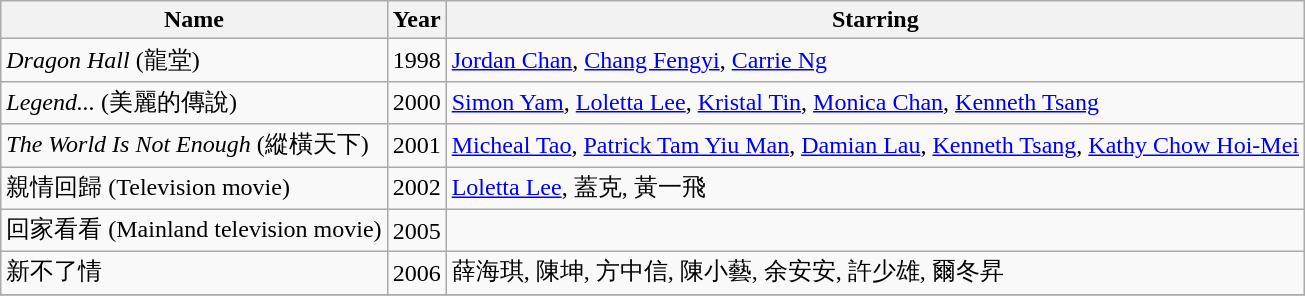<table class="wikitable">
<tr>
<th>Name</th>
<th>Year</th>
<th>Starring</th>
</tr>
<tr>
<td><em>Dragon Hall</em> (龍堂)</td>
<td>1998</td>
<td><a href='#'>Jordan Chan</a>, <a href='#'>Chang Fengyi</a>, <a href='#'>Carrie Ng</a></td>
</tr>
<tr>
<td><em>Legend...</em> (美麗的傳說)</td>
<td>2000</td>
<td><a href='#'>Simon Yam</a>, <a href='#'>Loletta Lee</a>, <a href='#'>Kristal Tin</a>, <a href='#'>Monica Chan</a>, <a href='#'>Kenneth Tsang</a></td>
</tr>
<tr>
<td><em>The World Is Not Enough</em> (縱橫天下)</td>
<td>2001</td>
<td><a href='#'>Micheal Tao</a>, <a href='#'>Patrick Tam Yiu Man</a>, <a href='#'>Damian Lau</a>, <a href='#'>Kenneth Tsang</a>, <a href='#'>Kathy Chow Hoi-Mei</a></td>
</tr>
<tr>
<td>親情回歸 (Television movie)</td>
<td>2002</td>
<td><a href='#'>Loletta Lee</a>, 蓋克, 黃一飛</td>
</tr>
<tr>
<td>回家看看 (Mainland television movie)</td>
<td>2005</td>
<td></td>
</tr>
<tr>
<td>新不了情</td>
<td>2006</td>
<td>薛海琪, 陳坤, 方中信, 陳小藝, 余安安, 許少雄, 爾冬昇</td>
</tr>
<tr>
</tr>
</table>
